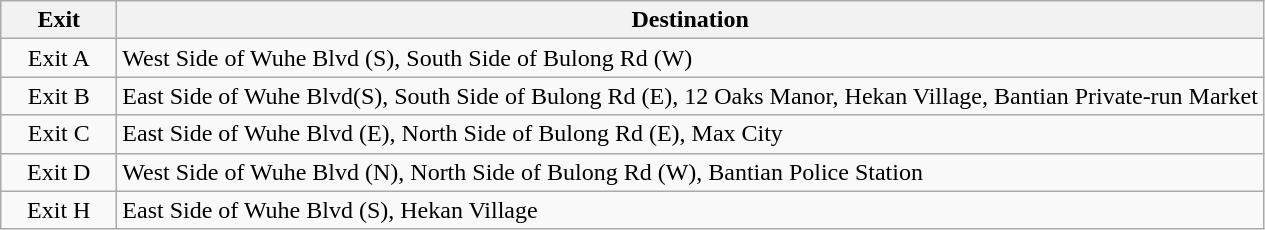<table class="wikitable">
<tr>
<th style="width:70px">Exit</th>
<th>Destination</th>
</tr>
<tr>
<td style="text-align:center;">Exit A</td>
<td>West Side of Wuhe Blvd (S), South Side of Bulong Rd (W)</td>
</tr>
<tr>
<td style="text-align:center;">Exit B</td>
<td>East Side of Wuhe Blvd(S), South Side of Bulong Rd (E), 12 Oaks Manor, Hekan Village, Bantian Private-run Market</td>
</tr>
<tr>
<td style="text-align:center;">Exit C</td>
<td>East Side of Wuhe Blvd (E), North Side of Bulong Rd (E), Max City</td>
</tr>
<tr>
<td style="text-align:center;">Exit D</td>
<td>West Side of Wuhe Blvd (N), North Side of Bulong Rd (W), Bantian Police Station</td>
</tr>
<tr>
<td style="text-align:center;">Exit H</td>
<td>East Side of Wuhe Blvd (S), Hekan Village</td>
</tr>
</table>
